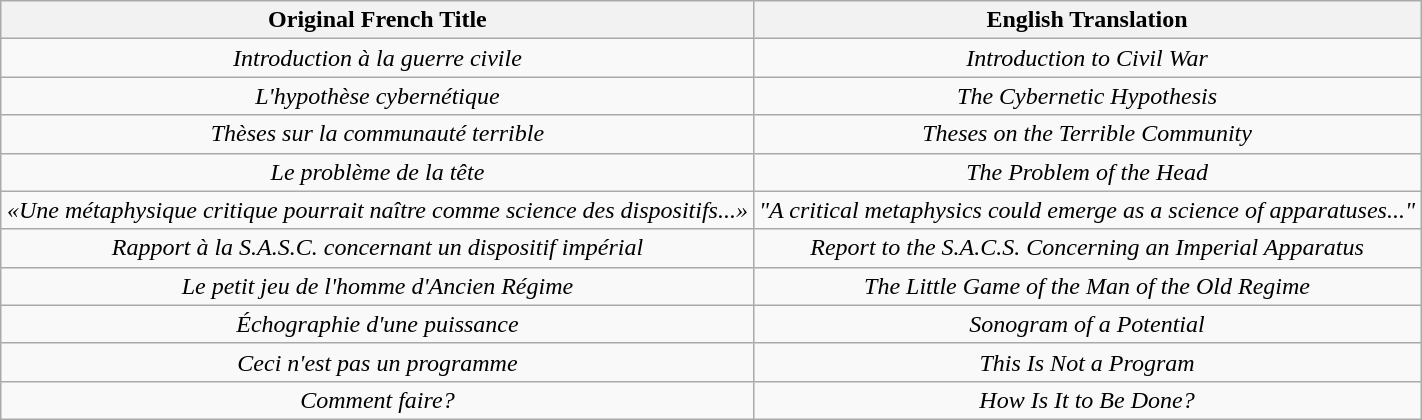<table class="wikitable mw-collapsible mw-collapsed" style="margin-left: auto; margin-right: auto; border: none; text-align: center;">
<tr>
<th>Original French Title</th>
<th>English Translation</th>
</tr>
<tr>
<td><em>Introduction à la guerre civile</em></td>
<td><em>Introduction to Civil War</em></td>
</tr>
<tr>
<td><em>L'hypothèse cybernétique</em></td>
<td><em>The Cybernetic Hypothesis</em></td>
</tr>
<tr>
<td><em>Thèses sur la communauté terrible</em></td>
<td><em>Theses on the Terrible Community</em></td>
</tr>
<tr>
<td><em>Le problème de la tête</em></td>
<td><em>The Problem of the Head</em></td>
</tr>
<tr>
<td><em>«Une métaphysique critique pourrait naître comme science des dispositifs...»</em></td>
<td><em>"A critical metaphysics could emerge as a science of apparatuses..."</em></td>
</tr>
<tr>
<td><em>Rapport à la S.A.S.C. concernant un dispositif impérial</em></td>
<td><em>Report to the S.A.C.S. Concerning an Imperial Apparatus</em></td>
</tr>
<tr>
<td><em>Le petit jeu de l'homme d'Ancien Régime</em></td>
<td><em>The Little Game of the Man of the Old Regime</em></td>
</tr>
<tr>
<td><em>Échographie d'une puissance</em></td>
<td><em>Sonogram of a Potential</em></td>
</tr>
<tr>
<td><em>Ceci n'est pas un programme</em></td>
<td><em>This Is Not a Program</em></td>
</tr>
<tr>
<td><em>Comment faire?</em></td>
<td><em>How Is It to Be Done?</em></td>
</tr>
</table>
